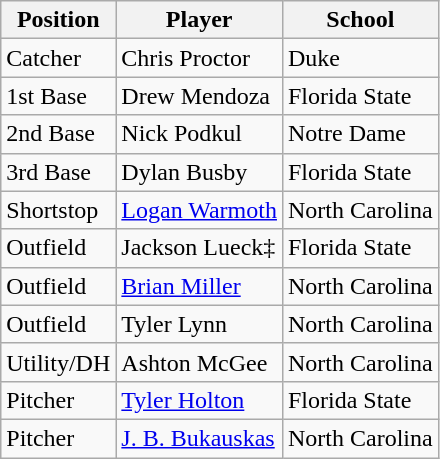<table class="wikitable">
<tr>
<th>Position</th>
<th>Player</th>
<th>School</th>
</tr>
<tr>
<td>Catcher</td>
<td>Chris Proctor</td>
<td>Duke</td>
</tr>
<tr>
<td>1st Base</td>
<td>Drew Mendoza</td>
<td>Florida State</td>
</tr>
<tr>
<td>2nd Base</td>
<td>Nick Podkul</td>
<td>Notre Dame</td>
</tr>
<tr>
<td>3rd Base</td>
<td>Dylan Busby</td>
<td>Florida State</td>
</tr>
<tr>
<td>Shortstop</td>
<td><a href='#'>Logan Warmoth</a></td>
<td>North Carolina</td>
</tr>
<tr>
<td>Outfield</td>
<td>Jackson Lueck‡</td>
<td>Florida State</td>
</tr>
<tr>
<td>Outfield</td>
<td><a href='#'>Brian Miller</a></td>
<td>North Carolina</td>
</tr>
<tr>
<td>Outfield</td>
<td>Tyler Lynn</td>
<td>North Carolina</td>
</tr>
<tr>
<td>Utility/DH</td>
<td>Ashton McGee</td>
<td>North Carolina</td>
</tr>
<tr>
<td>Pitcher</td>
<td><a href='#'>Tyler Holton</a></td>
<td>Florida State</td>
</tr>
<tr>
<td>Pitcher</td>
<td><a href='#'>J. B. Bukauskas</a></td>
<td>North Carolina</td>
</tr>
</table>
